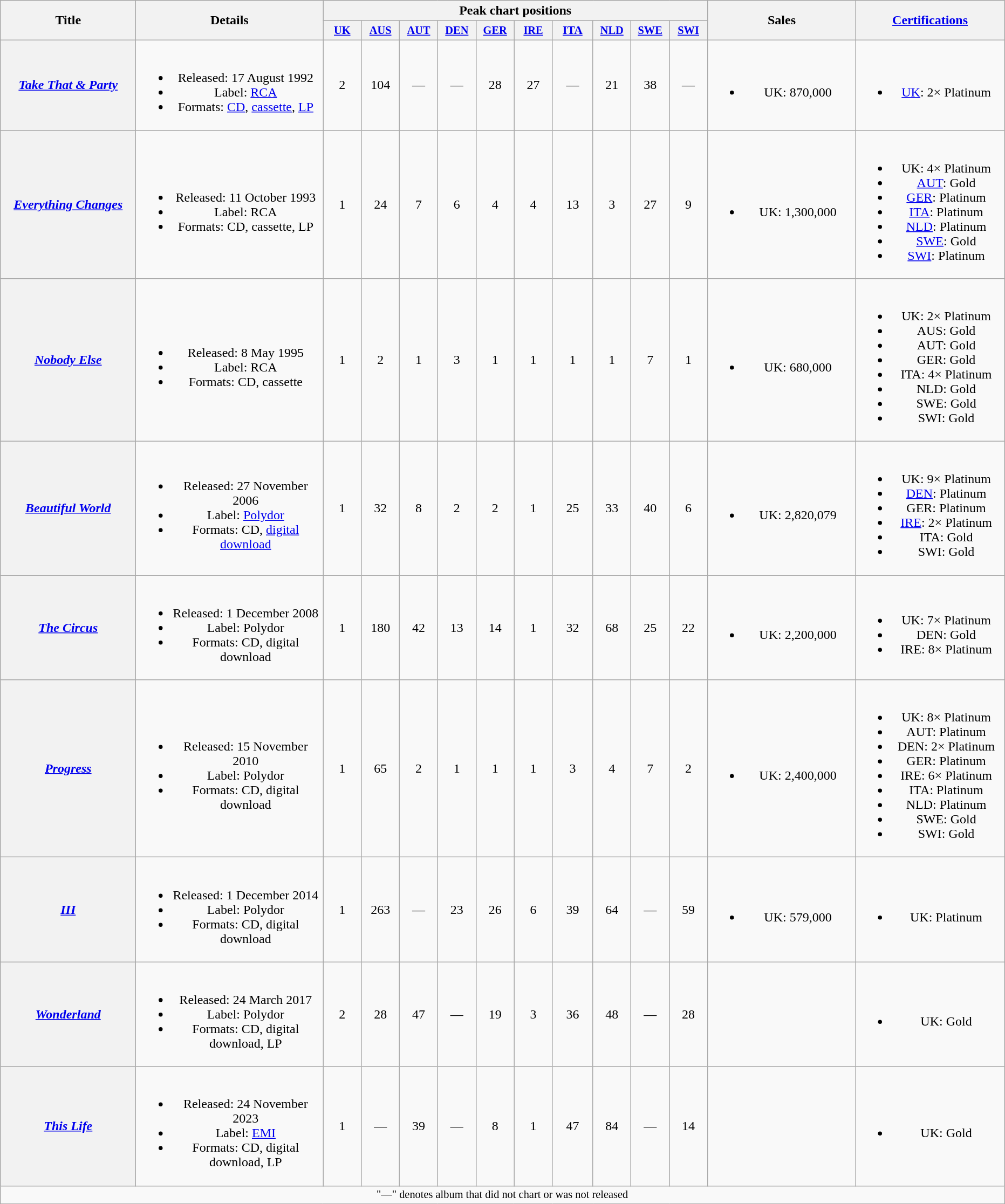<table class="wikitable plainrowheaders" style="text-align:center;">
<tr>
<th scope="col" rowspan="2" style="width:10em;">Title</th>
<th scope="col" rowspan="2" style="width:14em;">Details</th>
<th scope="col" colspan="10" style="width:1em;">Peak chart positions</th>
<th scope="col" rowspan="2" style="width:11em;">Sales</th>
<th scope="col" rowspan="2" style="width:11em;"><a href='#'>Certifications</a></th>
</tr>
<tr>
<th scope="col" style="width:3em;font-size:85%;"><a href='#'>UK</a><br></th>
<th scope="col" style="width:3em;font-size:85%;"><a href='#'>AUS</a><br></th>
<th scope="col" style="width:3em;font-size:85%;"><a href='#'>AUT</a><br></th>
<th scope="col" style="width:3em;font-size:85%;"><a href='#'>DEN</a><br></th>
<th scope="col" style="width:3em;font-size:85%;"><a href='#'>GER</a><br></th>
<th scope="col" style="width:3em;font-size:85%;"><a href='#'>IRE</a><br></th>
<th scope="col" style="width:3em;font-size:90%;"><a href='#'>ITA</a><br></th>
<th scope="col" style="width:3em;font-size:85%;"><a href='#'>NLD</a><br></th>
<th scope="col" style="width:3em;font-size:85%;"><a href='#'>SWE</a><br></th>
<th scope="col" style="width:3em;font-size:85%;"><a href='#'>SWI</a><br></th>
</tr>
<tr>
<th scope="row"><em><a href='#'>Take That & Party</a></em></th>
<td><br><ul><li>Released: 17 August 1992</li><li>Label: <a href='#'>RCA</a> </li><li>Formats: <a href='#'>CD</a>, <a href='#'>cassette</a>, <a href='#'>LP</a></li></ul></td>
<td>2</td>
<td>104</td>
<td>—</td>
<td>—</td>
<td>28</td>
<td>27</td>
<td>—</td>
<td>21</td>
<td>38</td>
<td>—</td>
<td><br><ul><li>UK: 870,000</li></ul></td>
<td><br><ul><li><a href='#'>UK</a>: 2× Platinum</li></ul></td>
</tr>
<tr>
<th scope="row"><em><a href='#'>Everything Changes</a></em></th>
<td><br><ul><li>Released: 11 October 1993</li><li>Label: RCA </li><li>Formats: CD, cassette, LP</li></ul></td>
<td>1</td>
<td>24</td>
<td>7</td>
<td>6</td>
<td>4</td>
<td>4</td>
<td>13</td>
<td>3</td>
<td>27</td>
<td>9</td>
<td><br><ul><li>UK: 1,300,000</li></ul></td>
<td><br><ul><li>UK: 4× Platinum</li><li><a href='#'>AUT</a>: Gold</li><li><a href='#'>GER</a>: Platinum</li><li><a href='#'>ITA</a>: Platinum</li><li><a href='#'>NLD</a>: Platinum</li><li><a href='#'>SWE</a>: Gold</li><li><a href='#'>SWI</a>: Platinum</li></ul></td>
</tr>
<tr>
<th scope="row"><em><a href='#'>Nobody Else</a></em></th>
<td><br><ul><li>Released: 8 May 1995</li><li>Label: RCA </li><li>Formats: CD, cassette</li></ul></td>
<td>1</td>
<td>2</td>
<td>1</td>
<td>3</td>
<td>1</td>
<td>1</td>
<td>1</td>
<td>1</td>
<td>7</td>
<td>1</td>
<td><br><ul><li>UK: 680,000</li></ul></td>
<td><br><ul><li>UK: 2× Platinum</li><li>AUS: Gold</li><li>AUT: Gold</li><li>GER: Gold</li><li>ITA: 4× Platinum</li><li>NLD: Gold</li><li>SWE: Gold</li><li>SWI: Gold</li></ul></td>
</tr>
<tr>
<th scope="row"><em><a href='#'>Beautiful World</a></em></th>
<td><br><ul><li>Released: 27 November 2006</li><li>Label: <a href='#'>Polydor</a> </li><li>Formats: CD, <a href='#'>digital download</a></li></ul></td>
<td>1</td>
<td>32</td>
<td>8</td>
<td>2</td>
<td>2</td>
<td>1</td>
<td>25</td>
<td>33</td>
<td>40</td>
<td>6</td>
<td><br><ul><li>UK: 2,820,079</li></ul></td>
<td><br><ul><li>UK: 9× Platinum</li><li><a href='#'>DEN</a>: Platinum</li><li>GER: Platinum</li><li><a href='#'>IRE</a>: 2× Platinum</li><li>ITA: Gold</li><li>SWI: Gold</li></ul></td>
</tr>
<tr>
<th scope="row"><em><a href='#'>The Circus</a></em></th>
<td><br><ul><li>Released: 1 December 2008</li><li>Label: Polydor </li><li>Formats: CD, digital download</li></ul></td>
<td>1</td>
<td>180</td>
<td>42</td>
<td>13</td>
<td>14</td>
<td>1</td>
<td>32</td>
<td>68</td>
<td>25</td>
<td>22</td>
<td><br><ul><li>UK: 2,200,000</li></ul></td>
<td><br><ul><li>UK: 7× Platinum</li><li>DEN: Gold</li><li>IRE: 8× Platinum</li></ul></td>
</tr>
<tr>
<th scope="row"><em><a href='#'>Progress</a></em></th>
<td><br><ul><li>Released: 15 November 2010</li><li>Label: Polydor </li><li>Formats: CD, digital download</li></ul></td>
<td>1</td>
<td>65</td>
<td>2</td>
<td>1</td>
<td>1</td>
<td>1</td>
<td>3</td>
<td>4</td>
<td>7</td>
<td>2</td>
<td><br><ul><li>UK: 2,400,000</li></ul></td>
<td><br><ul><li>UK: 8× Platinum</li><li>AUT: Platinum</li><li>DEN: 2× Platinum</li><li>GER: Platinum</li><li>IRE: 6× Platinum</li><li>ITA: Platinum</li><li>NLD: Platinum</li><li>SWE: Gold</li><li>SWI: Gold</li></ul></td>
</tr>
<tr>
<th scope="row"><em><a href='#'>III</a></em></th>
<td><br><ul><li>Released: 1 December 2014</li><li>Label: Polydor </li><li>Formats: CD, digital download</li></ul></td>
<td>1</td>
<td>263</td>
<td>—</td>
<td>23</td>
<td>26</td>
<td>6</td>
<td>39</td>
<td>64</td>
<td>—</td>
<td>59</td>
<td><br><ul><li>UK: 579,000</li></ul></td>
<td><br><ul><li>UK: Platinum</li></ul></td>
</tr>
<tr>
<th scope="row"><em><a href='#'>Wonderland</a></em></th>
<td><br><ul><li>Released: 24 March 2017</li><li>Label: Polydor </li><li>Formats: CD, digital download, LP</li></ul></td>
<td>2</td>
<td>28</td>
<td>47</td>
<td>—</td>
<td>19</td>
<td>3</td>
<td>36</td>
<td>48</td>
<td>—</td>
<td>28</td>
<td></td>
<td><br><ul><li>UK: Gold</li></ul></td>
</tr>
<tr>
<th scope="row"><em><a href='#'>This Life</a></em></th>
<td><br><ul><li>Released: 24 November 2023</li><li>Label: <a href='#'>EMI</a></li><li>Formats: CD, digital download, LP</li></ul></td>
<td>1</td>
<td>—</td>
<td>39</td>
<td>—</td>
<td>8</td>
<td>1<br></td>
<td>47<br></td>
<td>84</td>
<td>—</td>
<td>14</td>
<td></td>
<td><br><ul><li>UK: Gold</li></ul></td>
</tr>
<tr>
<td colspan="14" style="font-size:85%">"—" denotes album that did not chart or was not released</td>
</tr>
</table>
